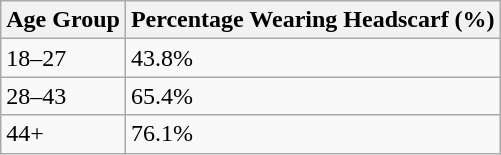<table class="wikitable sortable">
<tr>
<th>Age Group</th>
<th>Percentage Wearing Headscarf (%)</th>
</tr>
<tr>
<td>18–27</td>
<td>43.8%</td>
</tr>
<tr>
<td>28–43</td>
<td>65.4%</td>
</tr>
<tr>
<td>44+</td>
<td>76.1%</td>
</tr>
</table>
